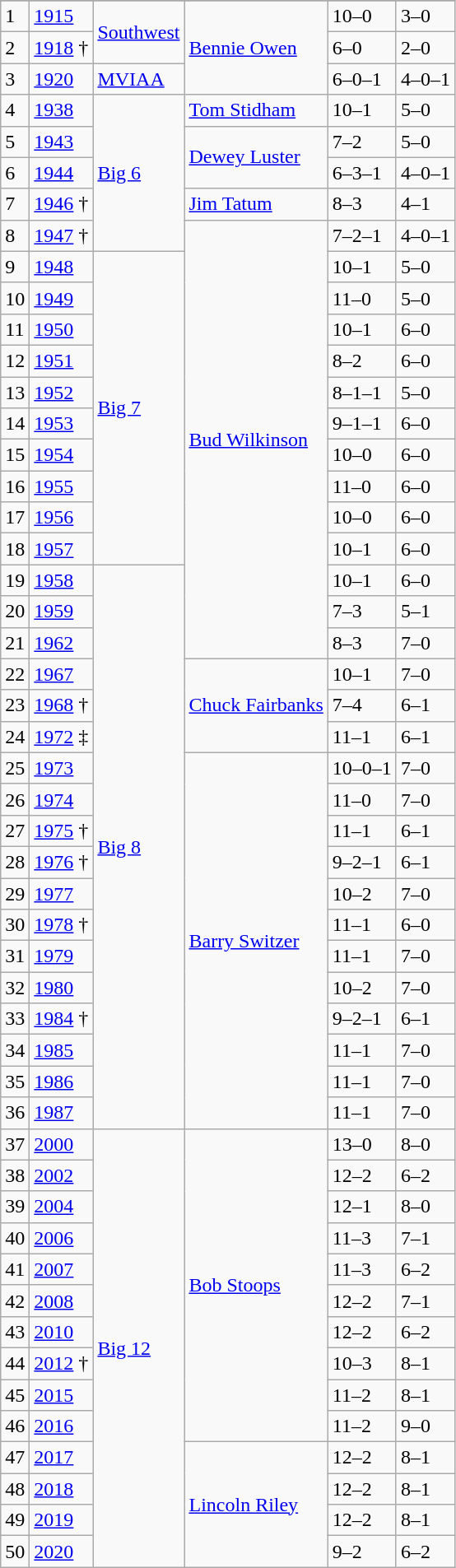<table class="wikitable">
<tr>
</tr>
<tr>
<td>1</td>
<td><a href='#'>1915</a></td>
<td rowspan="2"><a href='#'>Southwest</a></td>
<td rowspan="3"><a href='#'>Bennie Owen</a></td>
<td>10–0</td>
<td>3–0</td>
</tr>
<tr>
<td>2</td>
<td><a href='#'>1918</a> †</td>
<td>6–0</td>
<td>2–0</td>
</tr>
<tr>
<td>3</td>
<td><a href='#'>1920</a></td>
<td><a href='#'>MVIAA</a></td>
<td>6–0–1</td>
<td>4–0–1</td>
</tr>
<tr>
<td>4</td>
<td><a href='#'>1938</a></td>
<td rowspan="5"><a href='#'>Big 6</a></td>
<td><a href='#'>Tom Stidham</a></td>
<td>10–1</td>
<td>5–0</td>
</tr>
<tr>
<td>5</td>
<td><a href='#'>1943</a></td>
<td rowspan="2"><a href='#'>Dewey Luster</a></td>
<td>7–2</td>
<td>5–0</td>
</tr>
<tr>
<td>6</td>
<td><a href='#'>1944</a></td>
<td>6–3–1</td>
<td>4–0–1</td>
</tr>
<tr>
<td>7</td>
<td><a href='#'>1946</a> †</td>
<td><a href='#'>Jim Tatum</a></td>
<td>8–3</td>
<td>4–1</td>
</tr>
<tr>
<td>8</td>
<td><a href='#'>1947</a> †</td>
<td rowspan="14"><a href='#'>Bud Wilkinson</a></td>
<td>7–2–1</td>
<td>4–0–1</td>
</tr>
<tr>
<td>9</td>
<td><a href='#'>1948</a></td>
<td rowspan="10"><a href='#'>Big 7</a></td>
<td>10–1</td>
<td>5–0</td>
</tr>
<tr>
<td>10</td>
<td><a href='#'>1949</a></td>
<td>11–0</td>
<td>5–0</td>
</tr>
<tr>
<td>11</td>
<td><a href='#'>1950</a></td>
<td>10–1</td>
<td>6–0</td>
</tr>
<tr>
<td>12</td>
<td><a href='#'>1951</a></td>
<td>8–2</td>
<td>6–0</td>
</tr>
<tr>
<td>13</td>
<td><a href='#'>1952</a></td>
<td>8–1–1</td>
<td>5–0</td>
</tr>
<tr>
<td>14</td>
<td><a href='#'>1953</a></td>
<td>9–1–1</td>
<td>6–0</td>
</tr>
<tr>
<td>15</td>
<td><a href='#'>1954</a></td>
<td>10–0</td>
<td>6–0</td>
</tr>
<tr>
<td>16</td>
<td><a href='#'>1955</a></td>
<td>11–0</td>
<td>6–0</td>
</tr>
<tr>
<td>17</td>
<td><a href='#'>1956</a></td>
<td>10–0</td>
<td>6–0</td>
</tr>
<tr>
<td>18</td>
<td><a href='#'>1957</a></td>
<td>10–1</td>
<td>6–0</td>
</tr>
<tr>
<td>19</td>
<td><a href='#'>1958</a></td>
<td rowspan="18"><a href='#'>Big 8</a></td>
<td>10–1</td>
<td>6–0</td>
</tr>
<tr>
<td>20</td>
<td><a href='#'>1959</a></td>
<td>7–3</td>
<td>5–1</td>
</tr>
<tr>
<td>21</td>
<td><a href='#'>1962</a></td>
<td>8–3</td>
<td>7–0</td>
</tr>
<tr>
<td>22</td>
<td><a href='#'>1967</a></td>
<td rowspan="3"><a href='#'>Chuck Fairbanks</a></td>
<td>10–1</td>
<td>7–0</td>
</tr>
<tr>
<td>23</td>
<td><a href='#'>1968</a> †</td>
<td>7–4</td>
<td>6–1</td>
</tr>
<tr>
<td>24</td>
<td><a href='#'>1972</a> ‡</td>
<td>11–1</td>
<td>6–1</td>
</tr>
<tr>
<td>25</td>
<td><a href='#'>1973</a></td>
<td rowspan="12"><a href='#'>Barry Switzer</a></td>
<td>10–0–1</td>
<td>7–0</td>
</tr>
<tr>
<td>26</td>
<td><a href='#'>1974</a></td>
<td>11–0</td>
<td>7–0</td>
</tr>
<tr>
<td>27</td>
<td><a href='#'>1975</a> †</td>
<td>11–1</td>
<td>6–1</td>
</tr>
<tr>
<td>28</td>
<td><a href='#'>1976</a> †</td>
<td>9–2–1</td>
<td>6–1</td>
</tr>
<tr>
<td>29</td>
<td><a href='#'>1977</a></td>
<td>10–2</td>
<td>7–0</td>
</tr>
<tr>
<td>30</td>
<td><a href='#'>1978</a> †</td>
<td>11–1</td>
<td>6–0</td>
</tr>
<tr>
<td>31</td>
<td><a href='#'>1979</a></td>
<td>11–1</td>
<td>7–0</td>
</tr>
<tr>
<td>32</td>
<td><a href='#'>1980</a></td>
<td>10–2</td>
<td>7–0</td>
</tr>
<tr>
<td>33</td>
<td><a href='#'>1984</a> †</td>
<td>9–2–1</td>
<td>6–1</td>
</tr>
<tr>
<td>34</td>
<td><a href='#'>1985</a></td>
<td>11–1</td>
<td>7–0</td>
</tr>
<tr>
<td>35</td>
<td><a href='#'>1986</a></td>
<td>11–1</td>
<td>7–0</td>
</tr>
<tr>
<td>36</td>
<td><a href='#'>1987</a></td>
<td>11–1</td>
<td>7–0</td>
</tr>
<tr>
<td>37</td>
<td><a href='#'>2000</a></td>
<td rowspan="14"><a href='#'>Big 12</a></td>
<td rowspan="10"><a href='#'>Bob Stoops</a></td>
<td>13–0</td>
<td>8–0</td>
</tr>
<tr>
<td>38</td>
<td><a href='#'>2002</a></td>
<td>12–2</td>
<td>6–2</td>
</tr>
<tr>
<td>39</td>
<td><a href='#'>2004</a></td>
<td>12–1</td>
<td>8–0</td>
</tr>
<tr>
<td>40</td>
<td><a href='#'>2006</a></td>
<td>11–3</td>
<td>7–1</td>
</tr>
<tr>
<td>41</td>
<td><a href='#'>2007</a></td>
<td>11–3</td>
<td>6–2</td>
</tr>
<tr>
<td>42</td>
<td><a href='#'>2008</a></td>
<td>12–2</td>
<td>7–1</td>
</tr>
<tr>
<td>43</td>
<td><a href='#'>2010</a></td>
<td>12–2</td>
<td>6–2</td>
</tr>
<tr>
<td>44</td>
<td><a href='#'>2012</a> †</td>
<td>10–3</td>
<td>8–1</td>
</tr>
<tr>
<td>45</td>
<td><a href='#'>2015</a></td>
<td>11–2</td>
<td>8–1</td>
</tr>
<tr>
<td>46</td>
<td><a href='#'>2016</a></td>
<td>11–2</td>
<td>9–0</td>
</tr>
<tr>
<td>47</td>
<td><a href='#'>2017</a></td>
<td rowspan="4"><a href='#'>Lincoln Riley</a></td>
<td>12–2</td>
<td>8–1</td>
</tr>
<tr>
<td>48</td>
<td><a href='#'>2018</a></td>
<td>12–2</td>
<td>8–1</td>
</tr>
<tr>
<td>49</td>
<td><a href='#'>2019</a></td>
<td>12–2</td>
<td>8–1</td>
</tr>
<tr>
<td>50</td>
<td><a href='#'>2020</a></td>
<td>9–2</td>
<td>6–2</td>
</tr>
</table>
